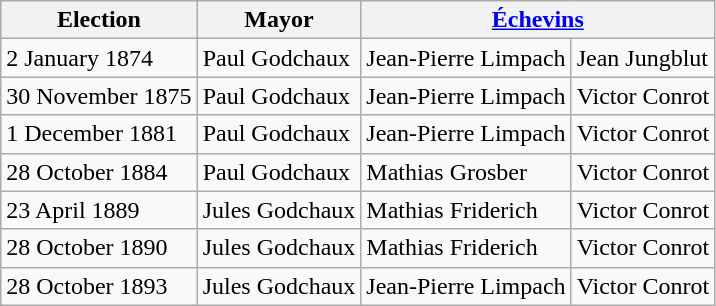<table class="wikitable">
<tr>
<th>Election</th>
<th>Mayor</th>
<th colspan="2"><a href='#'>Échevins</a></th>
</tr>
<tr>
<td>2 January 1874</td>
<td>Paul Godchaux</td>
<td>Jean-Pierre Limpach</td>
<td>Jean Jungblut</td>
</tr>
<tr>
<td>30 November 1875</td>
<td>Paul Godchaux</td>
<td>Jean-Pierre Limpach</td>
<td>Victor Conrot</td>
</tr>
<tr>
<td>1 December 1881</td>
<td>Paul Godchaux</td>
<td>Jean-Pierre Limpach</td>
<td>Victor Conrot</td>
</tr>
<tr>
<td>28 October 1884</td>
<td>Paul Godchaux</td>
<td>Mathias Grosber</td>
<td>Victor Conrot</td>
</tr>
<tr>
<td>23 April 1889</td>
<td>Jules Godchaux</td>
<td>Mathias Friderich</td>
<td>Victor Conrot</td>
</tr>
<tr>
<td>28 October 1890</td>
<td>Jules Godchaux</td>
<td>Mathias Friderich</td>
<td>Victor Conrot</td>
</tr>
<tr>
<td>28 October 1893</td>
<td>Jules Godchaux</td>
<td>Jean-Pierre Limpach</td>
<td>Victor Conrot</td>
</tr>
</table>
